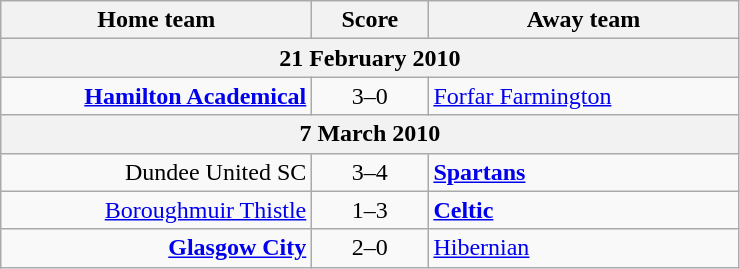<table class="wikitable" style="border-collapse: collapse;">
<tr>
<th align="right" width="200">Home team</th>
<th align="center" width="70">Score</th>
<th align="left" width="200">Away team</th>
</tr>
<tr>
<th colspan="3" align="center">21 February 2010</th>
</tr>
<tr>
<td style="text-align:right;"><strong><a href='#'>Hamilton Academical</a></strong></td>
<td style="text-align:center;">3–0</td>
<td style="text-align:left;"><a href='#'>Forfar Farmington</a></td>
</tr>
<tr>
<th colspan="3" align="center">7 March 2010</th>
</tr>
<tr>
<td style="text-align:right;">Dundee United SC</td>
<td style="text-align:center;">3–4</td>
<td style="text-align:left;"><strong><a href='#'>Spartans</a></strong></td>
</tr>
<tr>
<td style="text-align:right;"><a href='#'>Boroughmuir Thistle</a></td>
<td style="text-align:center;">1–3</td>
<td style="text-align:left;"><strong><a href='#'>Celtic</a></strong></td>
</tr>
<tr>
<td style="text-align:right;"><strong><a href='#'>Glasgow City</a></strong></td>
<td style="text-align:center;">2–0</td>
<td style="text-align:left;"><a href='#'>Hibernian</a></td>
</tr>
</table>
